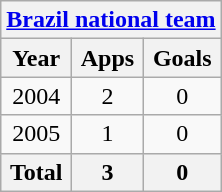<table class="wikitable" style="text-align:center">
<tr>
<th colspan=3><a href='#'>Brazil national team</a></th>
</tr>
<tr>
<th>Year</th>
<th>Apps</th>
<th>Goals</th>
</tr>
<tr>
<td>2004</td>
<td>2</td>
<td>0</td>
</tr>
<tr>
<td>2005</td>
<td>1</td>
<td>0</td>
</tr>
<tr>
<th>Total</th>
<th>3</th>
<th>0</th>
</tr>
</table>
